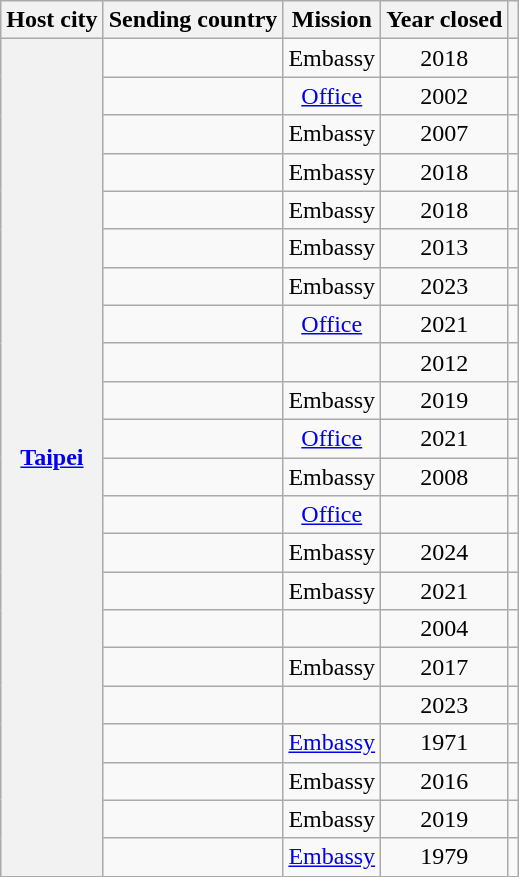<table class="wikitable plainrowheaders">
<tr>
<th scope="col">Host city</th>
<th scope="col">Sending country</th>
<th scope="col">Mission</th>
<th scope="col">Year closed</th>
<th scope="col"></th>
</tr>
<tr>
<th rowspan="22"><a href='#'>Taipei</a></th>
<td></td>
<td style="text-align:center;">Embassy</td>
<td style="text-align:center;">2018</td>
<td style="text-align:center;"></td>
</tr>
<tr>
<td></td>
<td style="text-align:center;"><a href='#'>Office</a></td>
<td style="text-align:center;">2002</td>
<td style="text-align:center;"></td>
</tr>
<tr>
<td></td>
<td style="text-align:center;">Embassy</td>
<td style="text-align:center;">2007</td>
<td style="text-align:center;"></td>
</tr>
<tr>
<td></td>
<td style="text-align:center;">Embassy</td>
<td style="text-align:center;">2018</td>
<td style="text-align:center;"></td>
</tr>
<tr>
<td></td>
<td style="text-align:center;">Embassy</td>
<td style="text-align:center;">2018</td>
<td style="text-align:center;"></td>
</tr>
<tr>
<td></td>
<td style="text-align:center;">Embassy</td>
<td style="text-align:center;">2013</td>
<td style="text-align:center;"></td>
</tr>
<tr>
<td></td>
<td style="text-align:center;">Embassy</td>
<td style="text-align:center;">2023</td>
<td style="text-align:center;"></td>
</tr>
<tr>
<td></td>
<td style="text-align:center;"><a href='#'>Office</a></td>
<td style="text-align:center;">2021</td>
<td style="text-align:center;"></td>
</tr>
<tr>
<td></td>
<td style="text-align:center;"></td>
<td style="text-align:center;">2012</td>
<td style="text-align:center;"></td>
</tr>
<tr>
<td></td>
<td style="text-align:center;">Embassy</td>
<td style="text-align:center;">2019</td>
<td style="text-align:center;"></td>
</tr>
<tr>
<td></td>
<td style="text-align:center;"><a href='#'>Office</a></td>
<td style="text-align:center;">2021</td>
<td style="text-align:center;"></td>
</tr>
<tr>
<td></td>
<td style="text-align:center;">Embassy</td>
<td style="text-align:center;">2008</td>
<td style="text-align:center;"></td>
</tr>
<tr>
<td></td>
<td style="text-align:center;"><a href='#'>Office</a></td>
<td style="text-align:center;"></td>
<td style="text-align:center;"></td>
</tr>
<tr>
<td></td>
<td style="text-align:center;">Embassy</td>
<td style="text-align:center;">2024</td>
<td style="text-align:center;"></td>
</tr>
<tr>
<td></td>
<td style="text-align:center;">Embassy</td>
<td style="text-align:center;">2021</td>
<td style="text-align:center;"></td>
</tr>
<tr>
<td></td>
<td style="text-align:center;"></td>
<td style="text-align:center;">2004</td>
<td style="text-align:center;"></td>
</tr>
<tr>
<td></td>
<td style="text-align:center;">Embassy</td>
<td style="text-align:center;">2017</td>
<td style="text-align:center;"></td>
</tr>
<tr>
<td></td>
<td style="text-align:center;"></td>
<td style="text-align:center;">2023</td>
<td style="text-align:center;"></td>
</tr>
<tr>
<td></td>
<td style="text-align:center;"><a href='#'>Embassy</a></td>
<td style="text-align:center;">1971</td>
<td style="text-align:center;"></td>
</tr>
<tr>
<td></td>
<td style="text-align:center;">Embassy</td>
<td style="text-align:center;">2016</td>
<td style="text-align:center;"></td>
</tr>
<tr>
<td></td>
<td style="text-align:center;">Embassy</td>
<td style="text-align:center;">2019</td>
<td style="text-align:center;"></td>
</tr>
<tr>
<td></td>
<td style="text-align:center;"><a href='#'>Embassy</a></td>
<td style="text-align:center;">1979</td>
<td style="text-align:center;"></td>
</tr>
</table>
